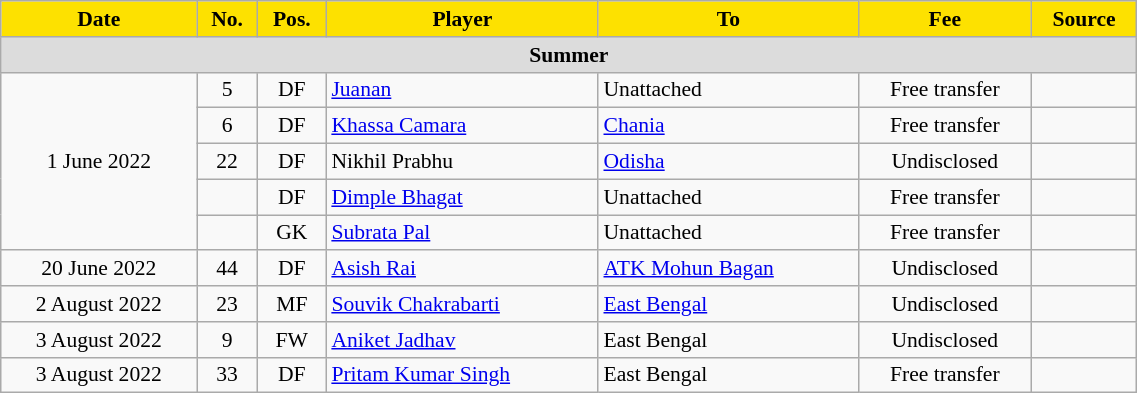<table class="wikitable" style="text-align:center; font-size:90%; width:60%">
<tr>
<th style="background:#FDE100; color:#000000; text-align:center;">Date</th>
<th style="background:#FDE100; color:#000000; text-align:center;">No.</th>
<th style="background:#FDE100; color:#000000; text-align:center;">Pos.</th>
<th style="background:#FDE100; color:#000000; text-align:center;">Player</th>
<th style="background:#FDE100; color:#000000; text-align:center;">To</th>
<th style="background:#FDE100; color:#000000; text-align:center;">Fee</th>
<th style="background:#FDE100; color:#000000; text-align:center;">Source</th>
</tr>
<tr>
<th colspan=8 style=background:#dcdcdc>Summer</th>
</tr>
<tr>
<td rowspan="5">1 June 2022</td>
<td>5</td>
<td>DF</td>
<td align="left"> <a href='#'>Juanan</a></td>
<td align="left">Unattached</td>
<td>Free transfer</td>
<td></td>
</tr>
<tr>
<td>6</td>
<td>DF</td>
<td align="left"> <a href='#'>Khassa Camara</a></td>
<td align="left"> <a href='#'>Chania</a></td>
<td>Free transfer</td>
<td></td>
</tr>
<tr>
<td>22</td>
<td>DF</td>
<td align="left"> Nikhil Prabhu</td>
<td align="left"> <a href='#'>Odisha</a></td>
<td>Undisclosed</td>
<td></td>
</tr>
<tr>
<td></td>
<td>DF</td>
<td align="left"> <a href='#'>Dimple Bhagat</a></td>
<td align="left">Unattached</td>
<td>Free transfer</td>
<td></td>
</tr>
<tr>
<td></td>
<td>GK</td>
<td align="left"> <a href='#'>Subrata Pal</a></td>
<td align="left">Unattached</td>
<td>Free transfer</td>
<td></td>
</tr>
<tr>
<td>20 June 2022</td>
<td>44</td>
<td>DF</td>
<td align="left"> <a href='#'>Asish Rai</a></td>
<td align="left"> <a href='#'>ATK Mohun Bagan</a></td>
<td>Undisclosed</td>
<td></td>
</tr>
<tr>
<td>2 August 2022</td>
<td>23</td>
<td>MF</td>
<td align="left"> <a href='#'>Souvik Chakrabarti</a></td>
<td align="left"> <a href='#'>East Bengal</a></td>
<td>Undisclosed</td>
<td></td>
</tr>
<tr>
<td>3 August 2022</td>
<td>9</td>
<td>FW</td>
<td align="left"> <a href='#'>Aniket Jadhav</a></td>
<td align="left"> East Bengal</td>
<td>Undisclosed</td>
<td></td>
</tr>
<tr>
<td>3 August 2022</td>
<td>33</td>
<td>DF</td>
<td align="left"> <a href='#'>Pritam Kumar Singh</a></td>
<td align="left"> East Bengal</td>
<td>Free transfer</td>
<td></td>
</tr>
</table>
